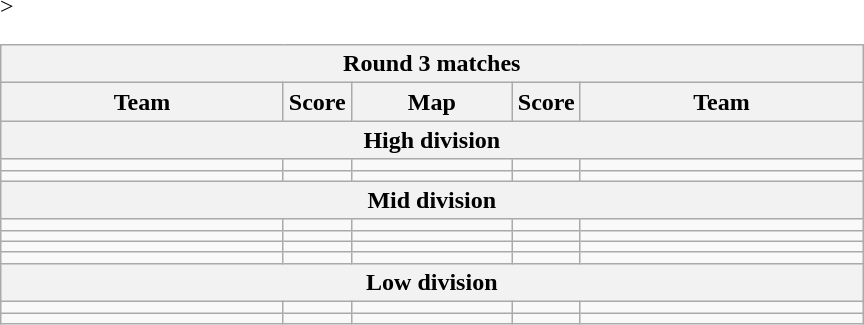<table class="wikitable" style="text-align: center;">
<tr>
<th colspan=5>Round 3 matches</th>
</tr>
<tr <noinclude>>
<th width="181px">Team</th>
<th width="20px">Score</th>
<th width="100px">Map</th>
<th width="20px">Score</th>
<th width="181px">Team</noinclude></th>
</tr>
<tr>
<th colspan=5>High division</th>
</tr>
<tr>
<td></td>
<td></td>
<td></td>
<td></td>
<td></td>
</tr>
<tr>
<td></td>
<td></td>
<td></td>
<td></td>
<td></td>
</tr>
<tr>
<th colspan=5>Mid division</th>
</tr>
<tr>
<td></td>
<td></td>
<td></td>
<td></td>
<td></td>
</tr>
<tr>
<td></td>
<td></td>
<td></td>
<td></td>
<td></td>
</tr>
<tr>
<td></td>
<td></td>
<td></td>
<td></td>
<td></td>
</tr>
<tr>
<td></td>
<td></td>
<td></td>
<td></td>
<td></td>
</tr>
<tr>
<th colspan=5>Low division</th>
</tr>
<tr>
<td></td>
<td></td>
<td></td>
<td></td>
<td></td>
</tr>
<tr>
<td></td>
<td></td>
<td></td>
<td></td>
<td></td>
</tr>
</table>
